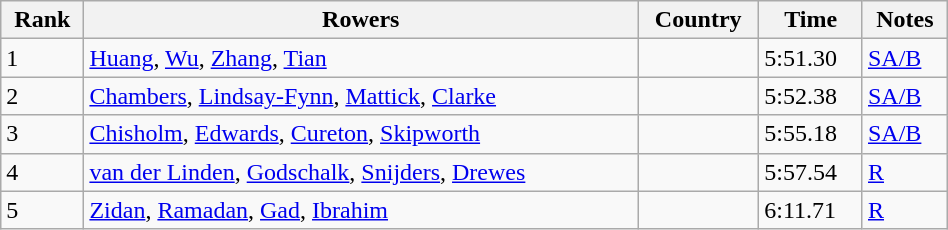<table class="wikitable sortable" width=50%>
<tr>
<th>Rank</th>
<th>Rowers</th>
<th>Country</th>
<th>Time</th>
<th>Notes</th>
</tr>
<tr>
<td>1</td>
<td><a href='#'>Huang</a>, <a href='#'>Wu</a>, <a href='#'>Zhang</a>, <a href='#'>Tian</a></td>
<td></td>
<td>5:51.30</td>
<td><a href='#'>SA/B</a></td>
</tr>
<tr>
<td>2</td>
<td><a href='#'>Chambers</a>, <a href='#'>Lindsay-Fynn</a>, <a href='#'>Mattick</a>, <a href='#'>Clarke</a></td>
<td></td>
<td>5:52.38</td>
<td><a href='#'>SA/B</a></td>
</tr>
<tr>
<td>3</td>
<td><a href='#'>Chisholm</a>, <a href='#'>Edwards</a>, <a href='#'>Cureton</a>, <a href='#'>Skipworth</a></td>
<td></td>
<td>5:55.18</td>
<td><a href='#'>SA/B</a></td>
</tr>
<tr>
<td>4</td>
<td><a href='#'>van der Linden</a>, <a href='#'>Godschalk</a>, <a href='#'>Snijders</a>, <a href='#'>Drewes</a></td>
<td></td>
<td>5:57.54</td>
<td><a href='#'>R</a></td>
</tr>
<tr>
<td>5</td>
<td><a href='#'>Zidan</a>, <a href='#'>Ramadan</a>, <a href='#'>Gad</a>, <a href='#'>Ibrahim</a></td>
<td></td>
<td>6:11.71</td>
<td><a href='#'>R</a></td>
</tr>
</table>
